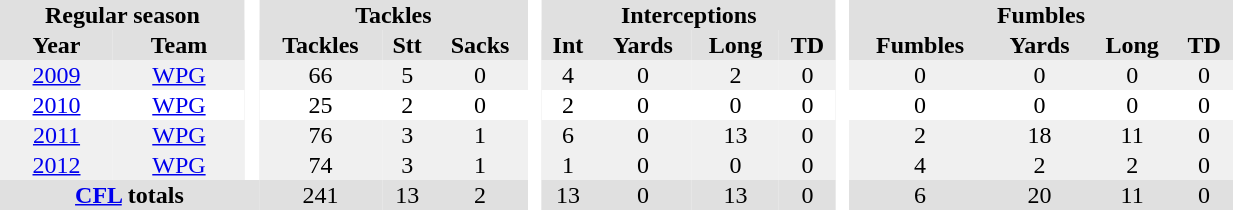<table BORDER="0" CELLPADDING="1" CELLSPACING="0" width="65%" style="text-align:center">
<tr bgcolor="#e0e0e0">
<th colspan="2">Regular season</th>
<th rowspan="99" bgcolor="#ffffff"> </th>
<th colspan="3">Tackles</th>
<th rowspan="99" bgcolor="#ffffff"> </th>
<th colspan="4">Interceptions</th>
<th rowspan="99" bgcolor="#ffffff"> </th>
<th colspan="4">Fumbles</th>
</tr>
<tr bgcolor="#e0e0e0">
<th>Year</th>
<th>Team</th>
<th>Tackles</th>
<th>Stt</th>
<th>Sacks</th>
<th>Int</th>
<th>Yards</th>
<th>Long</th>
<th>TD</th>
<th>Fumbles</th>
<th>Yards</th>
<th>Long</th>
<th>TD</th>
</tr>
<tr ALIGN="center" bgcolor="#f0f0f0">
<td><a href='#'>2009</a></td>
<td><a href='#'>WPG</a></td>
<td>66</td>
<td>5</td>
<td>0</td>
<td>4</td>
<td>0</td>
<td>2</td>
<td>0</td>
<td>0</td>
<td>0</td>
<td>0</td>
<td>0</td>
</tr>
<tr ALIGN="center">
<td><a href='#'>2010</a></td>
<td><a href='#'>WPG</a></td>
<td>25</td>
<td>2</td>
<td>0</td>
<td>2</td>
<td>0</td>
<td>0</td>
<td>0</td>
<td>0</td>
<td>0</td>
<td>0</td>
<td>0</td>
</tr>
<tr ALIGN="center" bgcolor="#f0f0f0">
<td><a href='#'>2011</a></td>
<td><a href='#'>WPG</a></td>
<td>76</td>
<td>3</td>
<td>1</td>
<td>6</td>
<td>0</td>
<td>13</td>
<td>0</td>
<td>2</td>
<td>18</td>
<td>11</td>
<td>0</td>
</tr>
<tr ALIGN="center" bgcolor="#f0f0f0">
<td><a href='#'>2012</a></td>
<td><a href='#'>WPG</a></td>
<td>74</td>
<td>3</td>
<td>1</td>
<td>1</td>
<td>0</td>
<td>0</td>
<td>0</td>
<td>4</td>
<td>2</td>
<td>2</td>
<td>0</td>
</tr>
<tr bgcolor="#e0e0e0">
<th colspan="3"><a href='#'>CFL</a> totals</th>
<td>241</td>
<td>13</td>
<td>2</td>
<td>13</td>
<td>0</td>
<td>13</td>
<td>0</td>
<td>6</td>
<td>20</td>
<td>11</td>
<td>0</td>
</tr>
</table>
